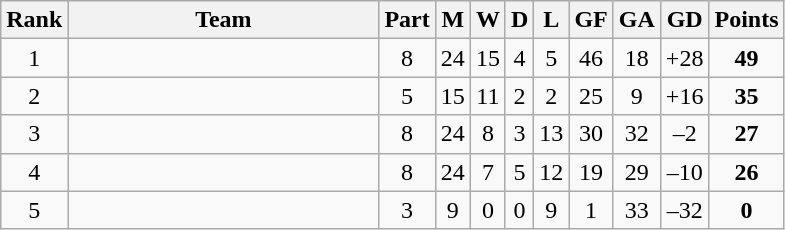<table class="wikitable sortable" style="text-align:center">
<tr>
<th>Rank</th>
<th width=200>Team</th>
<th>Part</th>
<th>M</th>
<th>W</th>
<th>D</th>
<th>L</th>
<th>GF</th>
<th>GA</th>
<th>GD</th>
<th>Points</th>
</tr>
<tr>
<td>1</td>
<td align=left></td>
<td>8</td>
<td>24</td>
<td>15</td>
<td>4</td>
<td>5</td>
<td>46</td>
<td>18</td>
<td>+28</td>
<td><strong>49</strong></td>
</tr>
<tr>
<td>2</td>
<td align=left></td>
<td>5</td>
<td>15</td>
<td>11</td>
<td>2</td>
<td>2</td>
<td>25</td>
<td>9</td>
<td>+16</td>
<td><strong>35</strong></td>
</tr>
<tr>
<td>3</td>
<td align=left></td>
<td>8</td>
<td>24</td>
<td>8</td>
<td>3</td>
<td>13</td>
<td>30</td>
<td>32</td>
<td>–2</td>
<td><strong>27</strong></td>
</tr>
<tr>
<td>4</td>
<td align=left></td>
<td>8</td>
<td>24</td>
<td>7</td>
<td>5</td>
<td>12</td>
<td>19</td>
<td>29</td>
<td>–10</td>
<td><strong>26</strong></td>
</tr>
<tr>
<td>5</td>
<td align=left></td>
<td>3</td>
<td>9</td>
<td>0</td>
<td>0</td>
<td>9</td>
<td>1</td>
<td>33</td>
<td>–32</td>
<td><strong>0</strong></td>
</tr>
</table>
